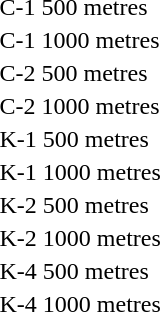<table>
<tr>
<td>C-1 500 metres <br></td>
<td></td>
<td></td>
<td></td>
</tr>
<tr>
<td>C-1 1000 metres <br></td>
<td></td>
<td></td>
<td></td>
</tr>
<tr>
<td>C-2 500 metres <br></td>
<td></td>
<td></td>
<td></td>
</tr>
<tr>
<td>C-2 1000 metres <br></td>
<td></td>
<td></td>
<td></td>
</tr>
<tr>
<td>K-1 500 metres <br></td>
<td></td>
<td></td>
<td></td>
</tr>
<tr>
<td>K-1 1000 metres <br></td>
<td></td>
<td></td>
<td></td>
</tr>
<tr>
<td>K-2 500 metres <br></td>
<td></td>
<td></td>
<td></td>
</tr>
<tr>
<td>K-2 1000 metres <br></td>
<td></td>
<td></td>
<td></td>
</tr>
<tr>
<td>K-4 500 metres <br></td>
<td></td>
<td></td>
<td></td>
</tr>
<tr>
<td>K-4 1000 metres <br></td>
<td></td>
<td></td>
<td></td>
</tr>
</table>
